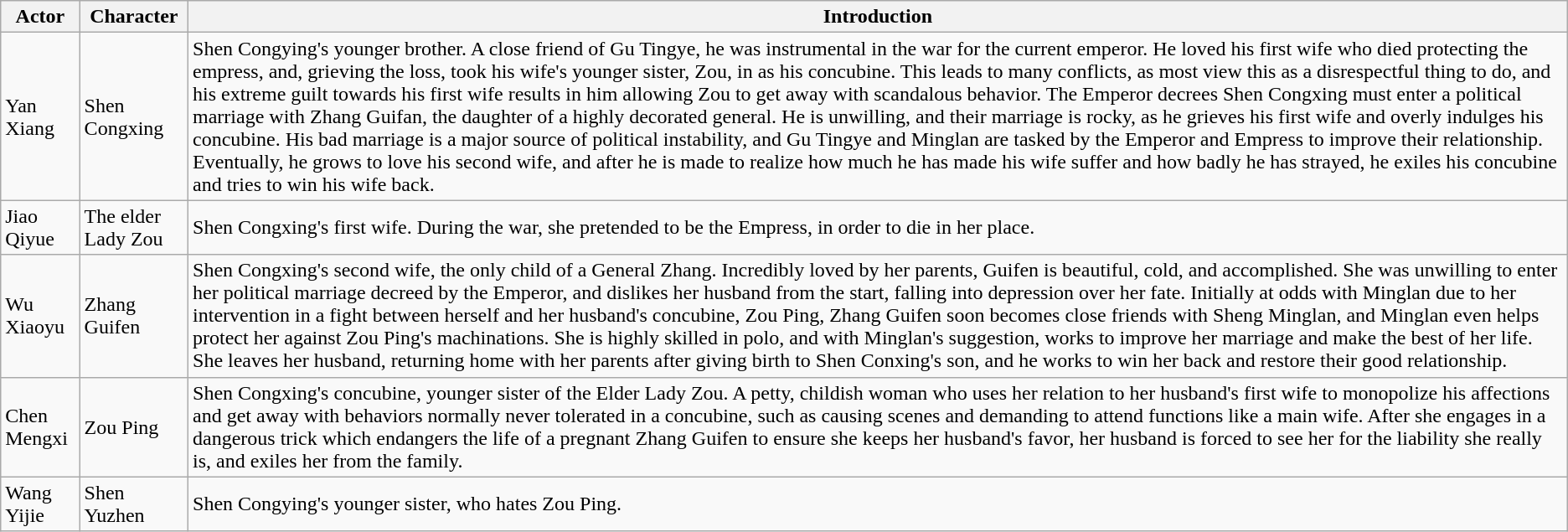<table class="wikitable">
<tr>
<th>Actor</th>
<th>Character</th>
<th>Introduction</th>
</tr>
<tr>
<td>Yan Xiang</td>
<td>Shen Congxing</td>
<td>Shen Congying's younger brother. A close friend of Gu Tingye, he was instrumental in the war for the current emperor. He loved his first wife who died protecting the empress, and, grieving the loss, took his wife's younger sister, Zou, in as his concubine. This leads to many conflicts, as most view this as a disrespectful thing to do, and his extreme guilt towards his first wife results in him allowing Zou to get away with scandalous behavior. The Emperor decrees Shen Congxing must enter a political marriage with Zhang Guifan, the daughter of a highly decorated general. He is unwilling, and their marriage is rocky, as he grieves his first wife and overly indulges his concubine. His bad marriage is a major source of political instability, and Gu Tingye and Minglan are tasked by the Emperor and Empress to improve their relationship. Eventually, he grows to love his second wife, and after he is made to realize how much he has made his wife suffer and how badly he has strayed, he exiles his concubine and tries to win his wife back.</td>
</tr>
<tr>
<td>Jiao Qiyue</td>
<td>The elder Lady Zou</td>
<td>Shen Congxing's first wife. During the war, she pretended to be the Empress, in order to die in her place.</td>
</tr>
<tr>
<td>Wu Xiaoyu</td>
<td>Zhang Guifen</td>
<td>Shen Congxing's second wife, the only child of a General Zhang. Incredibly loved by her parents, Guifen is beautiful, cold, and accomplished. She was unwilling to enter her political marriage decreed by the Emperor, and dislikes her husband from the start, falling into depression over her fate. Initially at odds with Minglan due to her intervention in a fight between herself and her husband's concubine, Zou Ping, Zhang Guifen soon becomes close friends with Sheng Minglan, and Minglan even helps protect her against Zou Ping's machinations. She is highly skilled in polo, and with Minglan's suggestion, works to improve her marriage and make the best of her life. She leaves her husband, returning home with her parents after giving birth to Shen Conxing's son, and he works to win her back and restore their good relationship.</td>
</tr>
<tr>
<td>Chen Mengxi</td>
<td>Zou Ping</td>
<td>Shen Congxing's concubine, younger sister of the Elder Lady Zou. A petty, childish woman who uses her relation to her husband's first wife to monopolize his affections and get away with behaviors normally never tolerated in a concubine, such as causing scenes and demanding to attend functions like a main wife. After she engages in a dangerous trick which endangers the life of a pregnant Zhang Guifen to ensure she keeps her husband's favor, her husband is forced to see her for the liability she really is, and exiles her from the family.</td>
</tr>
<tr>
<td>Wang Yijie</td>
<td>Shen Yuzhen</td>
<td>Shen Congying's younger sister, who hates Zou Ping.</td>
</tr>
</table>
